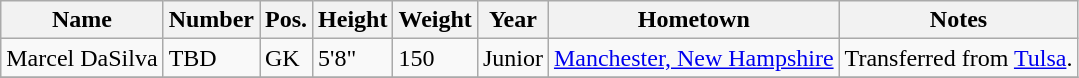<table class="wikitable sortable" border="1">
<tr>
<th>Name</th>
<th>Number</th>
<th>Pos.</th>
<th>Height</th>
<th>Weight</th>
<th>Year</th>
<th>Hometown</th>
<th class="unsortable">Notes</th>
</tr>
<tr>
<td>Marcel DaSilva</td>
<td>TBD</td>
<td>GK</td>
<td>5'8"</td>
<td>150</td>
<td>Junior</td>
<td><a href='#'>Manchester, New Hampshire</a></td>
<td>Transferred from <a href='#'>Tulsa</a>.</td>
</tr>
<tr>
</tr>
</table>
